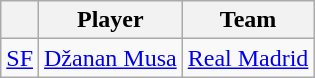<table class="wikitable">
<tr>
<th style="text-align:center;"></th>
<th style="text-align:center;">Player</th>
<th style="text-align:center;">Team</th>
</tr>
<tr>
<td style="text-align:center;"><a href='#'>SF</a></td>
<td> <a href='#'>Džanan Musa</a></td>
<td><a href='#'>Real Madrid</a></td>
</tr>
</table>
